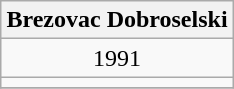<table class="wikitable" style="margin: 0.5em auto; text-align: center;">
<tr>
<th colspan="1">Brezovac Dobroselski</th>
</tr>
<tr>
<td>1991</td>
</tr>
<tr>
<td></td>
</tr>
<tr>
</tr>
</table>
